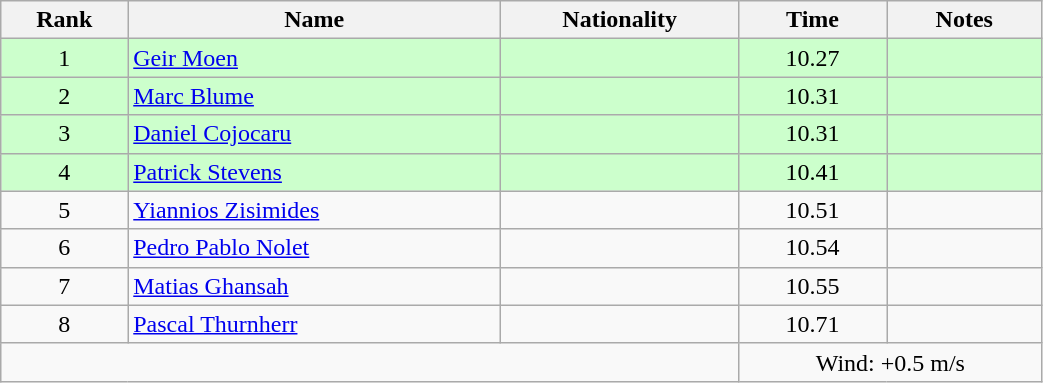<table class="wikitable sortable" style="text-align:center;width: 55%">
<tr>
<th>Rank</th>
<th>Name</th>
<th>Nationality</th>
<th>Time</th>
<th>Notes</th>
</tr>
<tr bgcolor=ccffcc>
<td>1</td>
<td align=left><a href='#'>Geir Moen</a></td>
<td align=left></td>
<td>10.27</td>
<td></td>
</tr>
<tr bgcolor=ccffcc>
<td>2</td>
<td align=left><a href='#'>Marc Blume</a></td>
<td align=left></td>
<td>10.31</td>
<td></td>
</tr>
<tr bgcolor=ccffcc>
<td>3</td>
<td align=left><a href='#'>Daniel Cojocaru</a></td>
<td align=left></td>
<td>10.31</td>
<td></td>
</tr>
<tr bgcolor=ccffcc>
<td>4</td>
<td align=left><a href='#'>Patrick Stevens</a></td>
<td align=left></td>
<td>10.41</td>
<td></td>
</tr>
<tr>
<td>5</td>
<td align=left><a href='#'>Yiannios Zisimides</a></td>
<td align=left></td>
<td>10.51</td>
<td></td>
</tr>
<tr>
<td>6</td>
<td align=left><a href='#'>Pedro Pablo Nolet</a></td>
<td align=left></td>
<td>10.54</td>
<td></td>
</tr>
<tr>
<td>7</td>
<td align=left><a href='#'>Matias Ghansah</a></td>
<td align=left></td>
<td>10.55</td>
<td></td>
</tr>
<tr>
<td>8</td>
<td align=left><a href='#'>Pascal Thurnherr</a></td>
<td align=left></td>
<td>10.71</td>
<td></td>
</tr>
<tr>
<td colspan="3"></td>
<td colspan="2">Wind: +0.5 m/s</td>
</tr>
</table>
